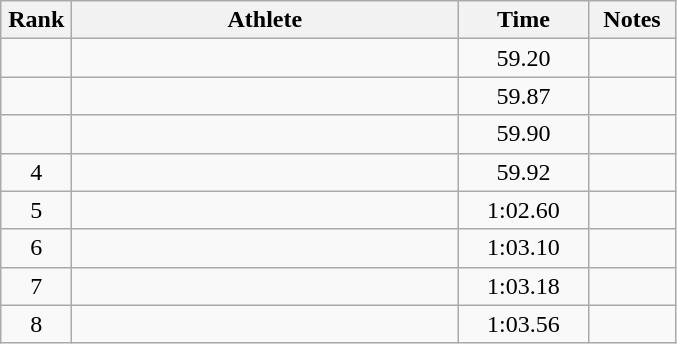<table class="wikitable" style="text-align:center">
<tr>
<th width=40>Rank</th>
<th width=250>Athlete</th>
<th width=80>Time</th>
<th width=50>Notes</th>
</tr>
<tr>
<td></td>
<td align=left></td>
<td>59.20</td>
<td></td>
</tr>
<tr>
<td></td>
<td align=left></td>
<td>59.87</td>
<td></td>
</tr>
<tr>
<td></td>
<td align=left></td>
<td>59.90</td>
<td></td>
</tr>
<tr>
<td>4</td>
<td align=left></td>
<td>59.92</td>
<td></td>
</tr>
<tr>
<td>5</td>
<td align=left></td>
<td>1:02.60</td>
<td></td>
</tr>
<tr>
<td>6</td>
<td align=left></td>
<td>1:03.10</td>
<td></td>
</tr>
<tr>
<td>7</td>
<td align=left></td>
<td>1:03.18</td>
<td></td>
</tr>
<tr>
<td>8</td>
<td align=left></td>
<td>1:03.56</td>
<td></td>
</tr>
</table>
